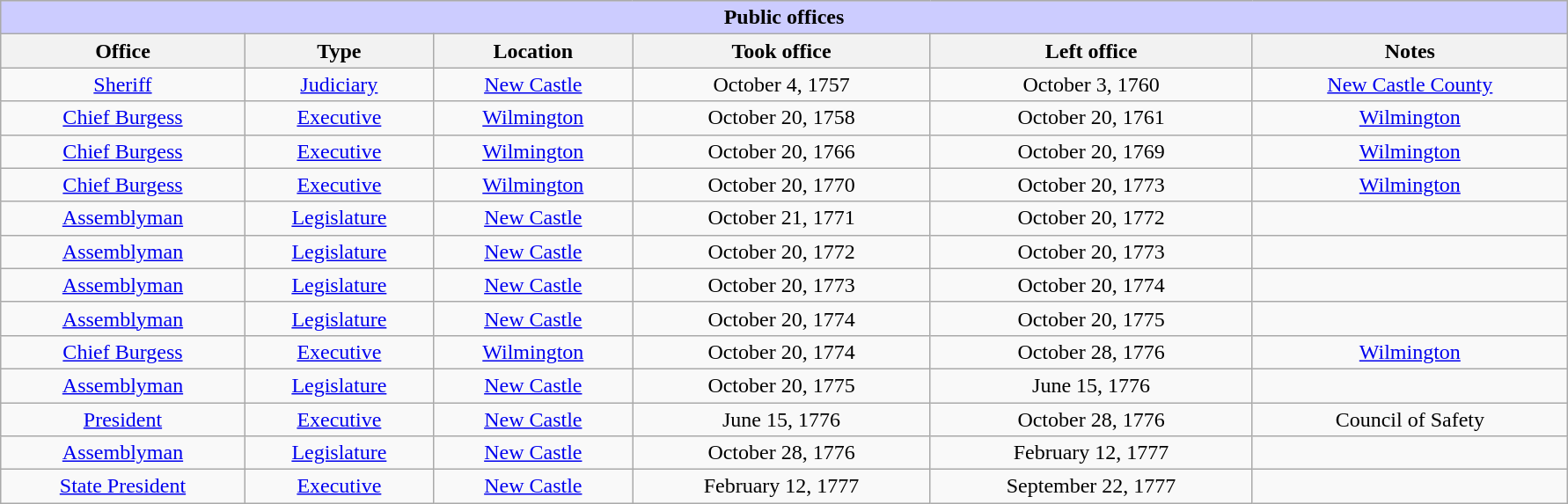<table class="wikitable"  style="text-align:center; width:94%; margin:auto;">
<tr style="background:#ccc;">
<th colspan="7" style="background:#ccf;">Public offices</th>
</tr>
<tr>
<th><strong>Office</strong></th>
<th><strong>Type</strong></th>
<th><strong>Location</strong></th>
<th><strong>Took office</strong></th>
<th><strong>Left office</strong></th>
<th><strong>Notes</strong></th>
</tr>
<tr>
<td><a href='#'>Sheriff</a></td>
<td><a href='#'>Judiciary</a></td>
<td><a href='#'>New Castle</a></td>
<td>October 4, 1757</td>
<td>October 3, 1760</td>
<td><a href='#'>New Castle County</a></td>
</tr>
<tr>
<td><a href='#'>Chief Burgess</a></td>
<td><a href='#'>Executive</a></td>
<td><a href='#'>Wilmington</a></td>
<td>October 20, 1758</td>
<td>October 20, 1761</td>
<td><a href='#'>Wilmington</a></td>
</tr>
<tr>
<td><a href='#'>Chief Burgess</a></td>
<td><a href='#'>Executive</a></td>
<td><a href='#'>Wilmington</a></td>
<td>October 20, 1766</td>
<td>October 20, 1769</td>
<td><a href='#'>Wilmington</a></td>
</tr>
<tr>
<td><a href='#'>Chief Burgess</a></td>
<td><a href='#'>Executive</a></td>
<td><a href='#'>Wilmington</a></td>
<td>October 20, 1770</td>
<td>October 20, 1773</td>
<td><a href='#'>Wilmington</a></td>
</tr>
<tr>
<td><a href='#'>Assemblyman</a></td>
<td><a href='#'>Legislature</a></td>
<td><a href='#'>New Castle</a></td>
<td>October 21, 1771</td>
<td>October 20, 1772</td>
<td></td>
</tr>
<tr>
<td><a href='#'>Assemblyman</a></td>
<td><a href='#'>Legislature</a></td>
<td><a href='#'>New Castle</a></td>
<td>October 20, 1772</td>
<td>October 20, 1773</td>
<td></td>
</tr>
<tr>
<td><a href='#'>Assemblyman</a></td>
<td><a href='#'>Legislature</a></td>
<td><a href='#'>New Castle</a></td>
<td>October 20, 1773</td>
<td>October 20, 1774</td>
<td></td>
</tr>
<tr>
<td><a href='#'>Assemblyman</a></td>
<td><a href='#'>Legislature</a></td>
<td><a href='#'>New Castle</a></td>
<td>October 20, 1774</td>
<td>October 20, 1775</td>
<td></td>
</tr>
<tr>
<td><a href='#'>Chief Burgess</a></td>
<td><a href='#'>Executive</a></td>
<td><a href='#'>Wilmington</a></td>
<td>October 20, 1774</td>
<td>October 28, 1776</td>
<td><a href='#'>Wilmington</a></td>
</tr>
<tr>
<td><a href='#'>Assemblyman</a></td>
<td><a href='#'>Legislature</a></td>
<td><a href='#'>New Castle</a></td>
<td>October 20, 1775</td>
<td>June 15, 1776</td>
<td></td>
</tr>
<tr>
<td><a href='#'>President</a></td>
<td><a href='#'>Executive</a></td>
<td><a href='#'>New Castle</a></td>
<td>June 15, 1776</td>
<td>October 28, 1776</td>
<td>Council of Safety</td>
</tr>
<tr>
<td><a href='#'>Assemblyman</a></td>
<td><a href='#'>Legislature</a></td>
<td><a href='#'>New Castle</a></td>
<td>October 28, 1776</td>
<td>February 12, 1777</td>
<td></td>
</tr>
<tr>
<td><a href='#'>State President</a></td>
<td><a href='#'>Executive</a></td>
<td><a href='#'>New Castle</a></td>
<td>February 12, 1777</td>
<td>September 22, 1777</td>
<td></td>
</tr>
</table>
